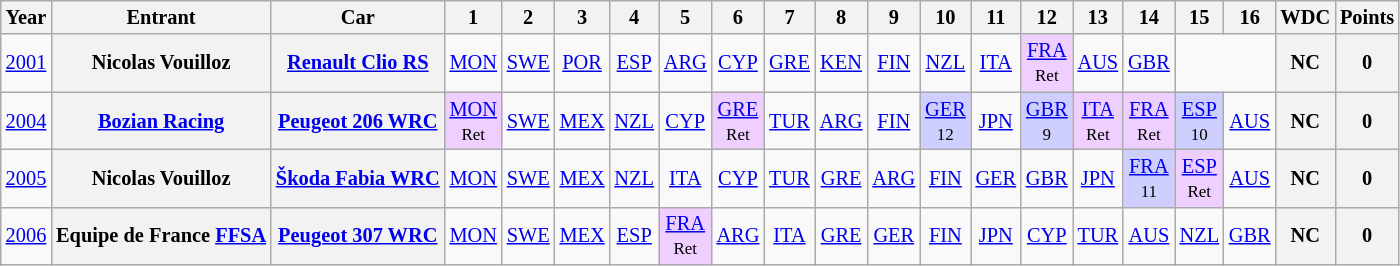<table class="wikitable" border="1" style="text-align:center; font-size:85%;">
<tr>
<th>Year</th>
<th>Entrant</th>
<th>Car</th>
<th>1</th>
<th>2</th>
<th>3</th>
<th>4</th>
<th>5</th>
<th>6</th>
<th>7</th>
<th>8</th>
<th>9</th>
<th>10</th>
<th>11</th>
<th>12</th>
<th>13</th>
<th>14</th>
<th>15</th>
<th>16</th>
<th>WDC</th>
<th>Points</th>
</tr>
<tr>
<td><a href='#'>2001</a></td>
<th nowrap>Nicolas Vouilloz</th>
<th nowrap><a href='#'>Renault Clio RS</a></th>
<td><a href='#'>MON</a></td>
<td><a href='#'>SWE</a></td>
<td><a href='#'>POR</a></td>
<td><a href='#'>ESP</a></td>
<td><a href='#'>ARG</a></td>
<td><a href='#'>CYP</a></td>
<td><a href='#'>GRE</a></td>
<td><a href='#'>KEN</a></td>
<td><a href='#'>FIN</a></td>
<td><a href='#'>NZL</a></td>
<td><a href='#'>ITA</a></td>
<td style="background:#EFCFFF;"><a href='#'>FRA</a><br><small>Ret</small></td>
<td><a href='#'>AUS</a></td>
<td><a href='#'>GBR</a></td>
<td colspan=2></td>
<th>NC</th>
<th>0</th>
</tr>
<tr>
<td><a href='#'>2004</a></td>
<th nowrap><a href='#'>Bozian Racing</a></th>
<th nowrap><a href='#'>Peugeot 206 WRC</a></th>
<td style="background:#EFCFFF;"><a href='#'>MON</a><br><small>Ret</small></td>
<td><a href='#'>SWE</a></td>
<td><a href='#'>MEX</a></td>
<td><a href='#'>NZL</a></td>
<td><a href='#'>CYP</a></td>
<td style="background:#EFCFFF;"><a href='#'>GRE</a><br><small>Ret</small></td>
<td><a href='#'>TUR</a></td>
<td><a href='#'>ARG</a></td>
<td><a href='#'>FIN</a></td>
<td style="background:#CFCFFF;"><a href='#'>GER</a><br><small>12</small></td>
<td><a href='#'>JPN</a></td>
<td style="background:#CFCFFF;"><a href='#'>GBR</a><br><small>9</small></td>
<td style="background:#EFCFFF;"><a href='#'>ITA</a><br><small>Ret</small></td>
<td style="background:#EFCFFF;"><a href='#'>FRA</a><br><small>Ret</small></td>
<td style="background:#CFCFFF;"><a href='#'>ESP</a><br><small>10</small></td>
<td><a href='#'>AUS</a></td>
<th>NC</th>
<th>0</th>
</tr>
<tr>
<td><a href='#'>2005</a></td>
<th nowrap>Nicolas Vouilloz</th>
<th nowrap><a href='#'>Škoda Fabia WRC</a></th>
<td><a href='#'>MON</a></td>
<td><a href='#'>SWE</a></td>
<td><a href='#'>MEX</a></td>
<td><a href='#'>NZL</a></td>
<td><a href='#'>ITA</a></td>
<td><a href='#'>CYP</a></td>
<td><a href='#'>TUR</a></td>
<td><a href='#'>GRE</a></td>
<td><a href='#'>ARG</a></td>
<td><a href='#'>FIN</a></td>
<td><a href='#'>GER</a></td>
<td><a href='#'>GBR</a></td>
<td><a href='#'>JPN</a></td>
<td style="background:#CFCFFF;"><a href='#'>FRA</a><br><small>11</small></td>
<td style="background:#EFCFFF;"><a href='#'>ESP</a><br><small>Ret</small></td>
<td><a href='#'>AUS</a></td>
<th>NC</th>
<th>0</th>
</tr>
<tr>
<td><a href='#'>2006</a></td>
<th nowrap>Equipe de France <a href='#'>FFSA</a></th>
<th nowrap><a href='#'>Peugeot 307 WRC</a></th>
<td><a href='#'>MON</a></td>
<td><a href='#'>SWE</a></td>
<td><a href='#'>MEX</a></td>
<td><a href='#'>ESP</a></td>
<td style="background:#EFCFFF;"><a href='#'>FRA</a><br><small>Ret</small></td>
<td><a href='#'>ARG</a></td>
<td><a href='#'>ITA</a></td>
<td><a href='#'>GRE</a></td>
<td><a href='#'>GER</a></td>
<td><a href='#'>FIN</a></td>
<td><a href='#'>JPN</a></td>
<td><a href='#'>CYP</a></td>
<td><a href='#'>TUR</a></td>
<td><a href='#'>AUS</a></td>
<td><a href='#'>NZL</a></td>
<td><a href='#'>GBR</a></td>
<th>NC</th>
<th>0</th>
</tr>
</table>
